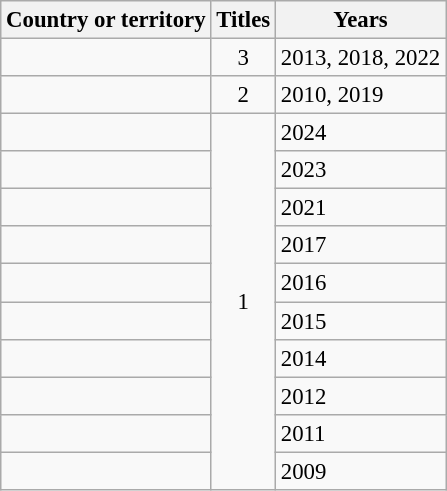<table class="wikitable sortable" style="font-size: 95%">
<tr>
<th scope="col">Country or territory</th>
<th scope="col">Titles</th>
<th scope="col">Years</th>
</tr>
<tr>
<td></td>
<td style="text-align:center;">3</td>
<td style="text-align:center;">2013, 2018, 2022</td>
</tr>
<tr>
<td></td>
<td rowspan="1" style="text-align:center;">2</td>
<td>2010, 2019</td>
</tr>
<tr>
<td></td>
<td rowspan="11" style="text-align:center;">1</td>
<td>2024</td>
</tr>
<tr>
<td></td>
<td>2023</td>
</tr>
<tr>
<td></td>
<td>2021</td>
</tr>
<tr>
<td></td>
<td>2017</td>
</tr>
<tr>
<td></td>
<td>2016</td>
</tr>
<tr>
<td></td>
<td>2015</td>
</tr>
<tr>
<td></td>
<td>2014</td>
</tr>
<tr>
<td></td>
<td>2012</td>
</tr>
<tr>
<td></td>
<td>2011</td>
</tr>
<tr>
<td></td>
<td>2009</td>
</tr>
</table>
